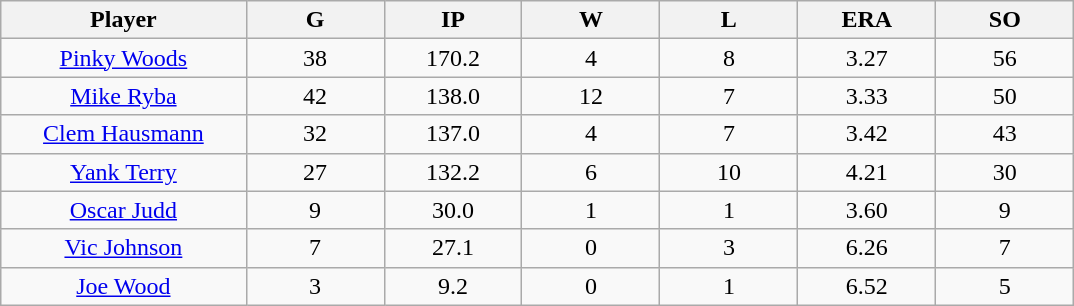<table class="wikitable sortable">
<tr>
<th bgcolor="#DDDDFF" width="16%">Player</th>
<th bgcolor="#DDDDFF" width="9%">G</th>
<th bgcolor="#DDDDFF" width="9%">IP</th>
<th bgcolor="#DDDDFF" width="9%">W</th>
<th bgcolor="#DDDDFF" width="9%">L</th>
<th bgcolor="#DDDDFF" width="9%">ERA</th>
<th bgcolor="#DDDDFF" width="9%">SO</th>
</tr>
<tr align="center">
<td><a href='#'>Pinky Woods</a></td>
<td>38</td>
<td>170.2</td>
<td>4</td>
<td>8</td>
<td>3.27</td>
<td>56</td>
</tr>
<tr align=center>
<td><a href='#'>Mike Ryba</a></td>
<td>42</td>
<td>138.0</td>
<td>12</td>
<td>7</td>
<td>3.33</td>
<td>50</td>
</tr>
<tr align=center>
<td><a href='#'>Clem Hausmann</a></td>
<td>32</td>
<td>137.0</td>
<td>4</td>
<td>7</td>
<td>3.42</td>
<td>43</td>
</tr>
<tr align=center>
<td><a href='#'>Yank Terry</a></td>
<td>27</td>
<td>132.2</td>
<td>6</td>
<td>10</td>
<td>4.21</td>
<td>30</td>
</tr>
<tr align=center>
<td><a href='#'>Oscar Judd</a></td>
<td>9</td>
<td>30.0</td>
<td>1</td>
<td>1</td>
<td>3.60</td>
<td>9</td>
</tr>
<tr align=center>
<td><a href='#'>Vic Johnson</a></td>
<td>7</td>
<td>27.1</td>
<td>0</td>
<td>3</td>
<td>6.26</td>
<td>7</td>
</tr>
<tr align=center>
<td><a href='#'>Joe Wood</a></td>
<td>3</td>
<td>9.2</td>
<td>0</td>
<td>1</td>
<td>6.52</td>
<td>5</td>
</tr>
</table>
